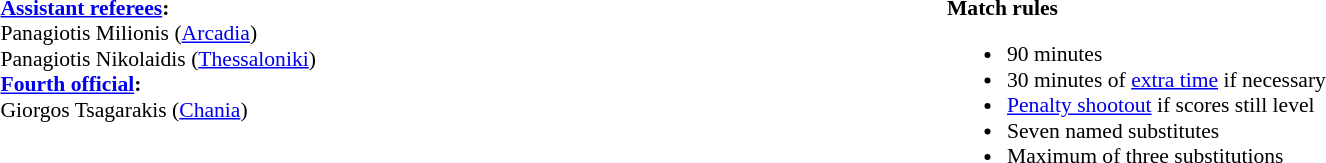<table width=100% style="font-size: 90%">
<tr>
<td width=50% valign=top><br><strong><a href='#'>Assistant referees</a>:</strong>
<br>Panagiotis Milionis (<a href='#'>Arcadia</a>)
<br>Panagiotis Nikolaidis (<a href='#'>Thessaloniki</a>)
<br><strong><a href='#'>Fourth official</a>:</strong>
<br>Giorgos Tsagarakis (<a href='#'>Chania</a>)</td>
<td width=50% valign=top><br><strong>Match rules</strong><ul><li>90 minutes</li><li>30 minutes of <a href='#'>extra time</a> if necessary</li><li><a href='#'>Penalty shootout</a> if scores still level</li><li>Seven named substitutes</li><li>Maximum of three substitutions</li></ul></td>
</tr>
</table>
